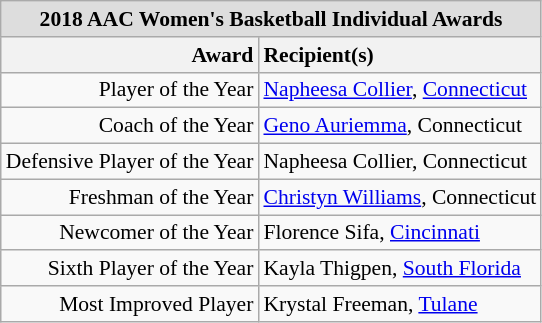<table class="wikitable" style="white-space:nowrap; font-size:90%;">
<tr>
<td colspan="2" style="text-align:center; background:#ddd;"><strong>2018 AAC Women's Basketball Individual Awards</strong></td>
</tr>
<tr>
<th style="text-align:right;">Award</th>
<th style="text-align:left;">Recipient(s)</th>
</tr>
<tr>
<td style="text-align:right;">Player of the Year</td>
<td style="text-align:left;"><a href='#'>Napheesa Collier</a>, <a href='#'>Connecticut</a></td>
</tr>
<tr>
<td style="text-align:right;">Coach of the Year</td>
<td style="text-align:left;"><a href='#'>Geno Auriemma</a>, Connecticut</td>
</tr>
<tr>
<td style="text-align:right;">Defensive Player of the Year</td>
<td style="text-align:left;">Napheesa Collier, Connecticut</td>
</tr>
<tr>
<td style="text-align:right;">Freshman of the Year</td>
<td style="text-align:left;"><a href='#'>Christyn Williams</a>, Connecticut</td>
</tr>
<tr>
<td style="text-align:right;">Newcomer of the Year</td>
<td style="text-align:left;">Florence Sifa, <a href='#'>Cincinnati</a></td>
</tr>
<tr>
<td style="text-align:right;">Sixth Player of the Year</td>
<td style="text-align:left;">Kayla Thigpen, <a href='#'>South Florida</a></td>
</tr>
<tr>
<td style="text-align:right;">Most Improved Player</td>
<td style="text-align:left;">Krystal Freeman, <a href='#'>Tulane</a></td>
</tr>
</table>
